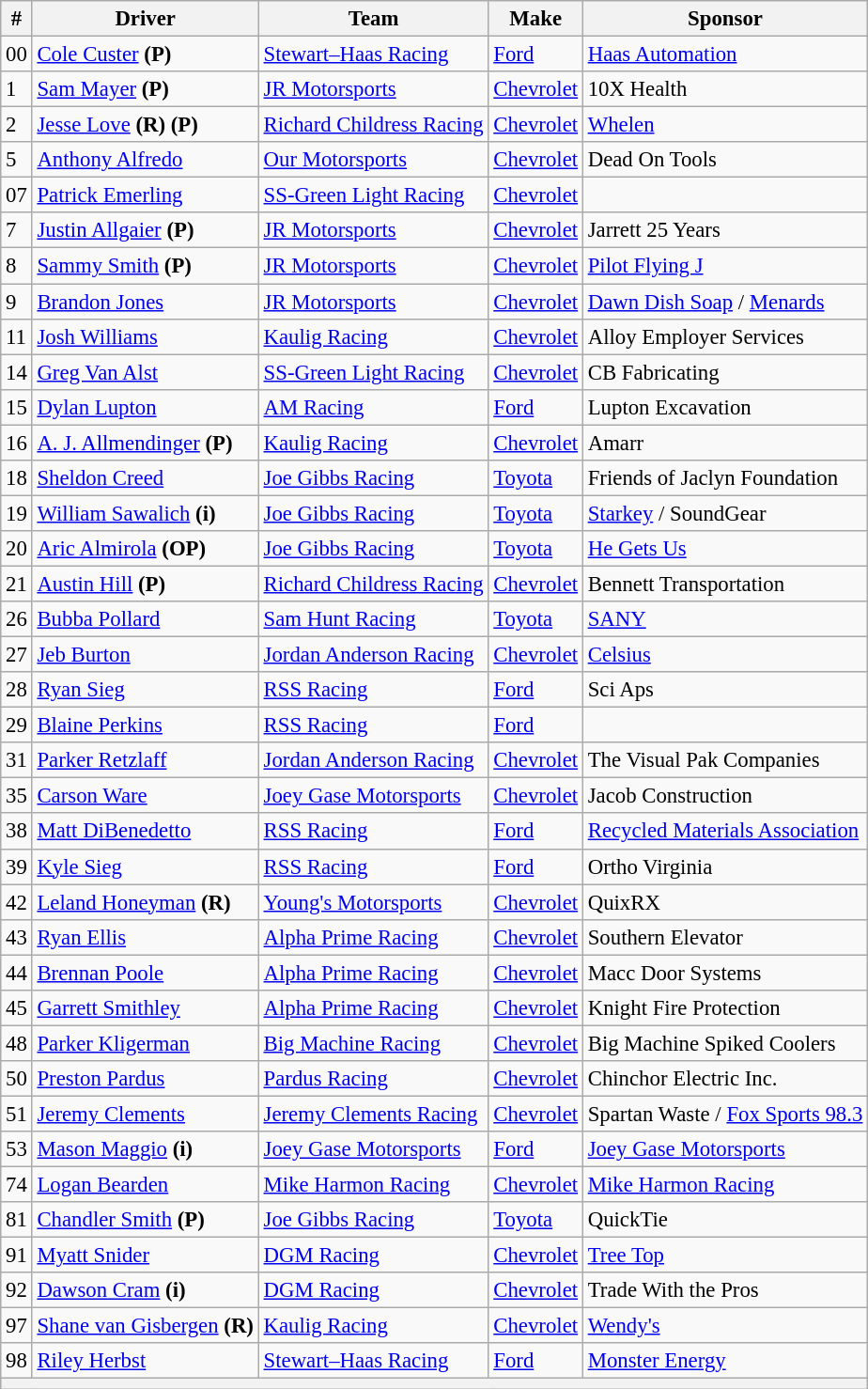<table class="wikitable" style="font-size:95%">
<tr>
<th>#</th>
<th>Driver</th>
<th>Team</th>
<th>Make</th>
<th>Sponsor</th>
</tr>
<tr>
<td>00</td>
<td><a href='#'>Cole Custer</a> <strong>(P)</strong></td>
<td><a href='#'>Stewart–Haas Racing</a></td>
<td><a href='#'>Ford</a></td>
<td><a href='#'>Haas Automation</a></td>
</tr>
<tr>
<td>1</td>
<td><a href='#'>Sam Mayer</a> <strong>(P)</strong></td>
<td><a href='#'>JR Motorsports</a></td>
<td><a href='#'>Chevrolet</a></td>
<td>10X Health</td>
</tr>
<tr>
<td>2</td>
<td><a href='#'>Jesse Love</a> <strong>(R)</strong> <strong>(P)</strong></td>
<td nowrap><a href='#'>Richard Childress Racing</a></td>
<td><a href='#'>Chevrolet</a></td>
<td><a href='#'>Whelen</a></td>
</tr>
<tr>
<td>5</td>
<td><a href='#'>Anthony Alfredo</a></td>
<td><a href='#'>Our Motorsports</a></td>
<td><a href='#'>Chevrolet</a></td>
<td>Dead On Tools</td>
</tr>
<tr>
<td>07</td>
<td><a href='#'>Patrick Emerling</a></td>
<td><a href='#'>SS-Green Light Racing</a></td>
<td><a href='#'>Chevrolet</a></td>
<td></td>
</tr>
<tr>
<td>7</td>
<td><a href='#'>Justin Allgaier</a> <strong>(P)</strong></td>
<td><a href='#'>JR Motorsports</a></td>
<td><a href='#'>Chevrolet</a></td>
<td>Jarrett 25 Years</td>
</tr>
<tr>
<td>8</td>
<td><a href='#'>Sammy Smith</a> <strong>(P)</strong></td>
<td><a href='#'>JR Motorsports</a></td>
<td><a href='#'>Chevrolet</a></td>
<td><a href='#'>Pilot Flying J</a></td>
</tr>
<tr>
<td>9</td>
<td><a href='#'>Brandon Jones</a></td>
<td><a href='#'>JR Motorsports</a></td>
<td><a href='#'>Chevrolet</a></td>
<td><a href='#'>Dawn Dish Soap</a> / <a href='#'>Menards</a></td>
</tr>
<tr>
<td>11</td>
<td><a href='#'>Josh Williams</a></td>
<td><a href='#'>Kaulig Racing</a></td>
<td><a href='#'>Chevrolet</a></td>
<td>Alloy Employer Services</td>
</tr>
<tr>
<td>14</td>
<td><a href='#'>Greg Van Alst</a></td>
<td><a href='#'>SS-Green Light Racing</a></td>
<td><a href='#'>Chevrolet</a></td>
<td>CB Fabricating</td>
</tr>
<tr>
<td>15</td>
<td><a href='#'>Dylan Lupton</a></td>
<td><a href='#'>AM Racing</a></td>
<td><a href='#'>Ford</a></td>
<td>Lupton Excavation</td>
</tr>
<tr>
<td>16</td>
<td><a href='#'>A. J. Allmendinger</a> <strong>(P)</strong></td>
<td><a href='#'>Kaulig Racing</a></td>
<td><a href='#'>Chevrolet</a></td>
<td>Amarr</td>
</tr>
<tr>
<td>18</td>
<td><a href='#'>Sheldon Creed</a></td>
<td><a href='#'>Joe Gibbs Racing</a></td>
<td><a href='#'>Toyota</a></td>
<td>Friends of Jaclyn Foundation</td>
</tr>
<tr>
<td>19</td>
<td><a href='#'>William Sawalich</a> <strong>(i)</strong></td>
<td><a href='#'>Joe Gibbs Racing</a></td>
<td><a href='#'>Toyota</a></td>
<td><a href='#'>Starkey</a> / SoundGear</td>
</tr>
<tr>
<td>20</td>
<td><a href='#'>Aric Almirola</a> <strong>(OP)</strong></td>
<td><a href='#'>Joe Gibbs Racing</a></td>
<td><a href='#'>Toyota</a></td>
<td><a href='#'>He Gets Us</a></td>
</tr>
<tr>
<td>21</td>
<td><a href='#'>Austin Hill</a> <strong>(P)</strong></td>
<td><a href='#'>Richard Childress Racing</a></td>
<td><a href='#'>Chevrolet</a></td>
<td>Bennett Transportation</td>
</tr>
<tr>
<td>26</td>
<td><a href='#'>Bubba Pollard</a></td>
<td><a href='#'>Sam Hunt Racing</a></td>
<td><a href='#'>Toyota</a></td>
<td><a href='#'>SANY</a></td>
</tr>
<tr>
<td>27</td>
<td><a href='#'>Jeb Burton</a></td>
<td><a href='#'>Jordan Anderson Racing</a></td>
<td><a href='#'>Chevrolet</a></td>
<td><a href='#'>Celsius</a></td>
</tr>
<tr>
<td>28</td>
<td><a href='#'>Ryan Sieg</a></td>
<td><a href='#'>RSS Racing</a></td>
<td><a href='#'>Ford</a></td>
<td>Sci Aps</td>
</tr>
<tr>
<td>29</td>
<td><a href='#'>Blaine Perkins</a></td>
<td><a href='#'>RSS Racing</a></td>
<td><a href='#'>Ford</a></td>
<td></td>
</tr>
<tr>
<td>31</td>
<td><a href='#'>Parker Retzlaff</a></td>
<td><a href='#'>Jordan Anderson Racing</a></td>
<td><a href='#'>Chevrolet</a></td>
<td>The Visual Pak Companies</td>
</tr>
<tr>
<td>35</td>
<td><a href='#'>Carson Ware</a></td>
<td><a href='#'>Joey Gase Motorsports</a></td>
<td><a href='#'>Chevrolet</a></td>
<td>Jacob Construction</td>
</tr>
<tr>
<td>38</td>
<td><a href='#'>Matt DiBenedetto</a></td>
<td><a href='#'>RSS Racing</a></td>
<td><a href='#'>Ford</a></td>
<td nowrap><a href='#'>Recycled Materials Association</a></td>
</tr>
<tr>
<td>39</td>
<td><a href='#'>Kyle Sieg</a></td>
<td><a href='#'>RSS Racing</a></td>
<td><a href='#'>Ford</a></td>
<td>Ortho Virginia</td>
</tr>
<tr>
<td>42</td>
<td><a href='#'>Leland Honeyman</a> <strong>(R)</strong></td>
<td><a href='#'>Young's Motorsports</a></td>
<td><a href='#'>Chevrolet</a></td>
<td>QuixRX</td>
</tr>
<tr>
<td>43</td>
<td><a href='#'>Ryan Ellis</a></td>
<td><a href='#'>Alpha Prime Racing</a></td>
<td><a href='#'>Chevrolet</a></td>
<td>Southern Elevator</td>
</tr>
<tr>
<td>44</td>
<td><a href='#'>Brennan Poole</a></td>
<td><a href='#'>Alpha Prime Racing</a></td>
<td><a href='#'>Chevrolet</a></td>
<td>Macc Door Systems</td>
</tr>
<tr>
<td>45</td>
<td><a href='#'>Garrett Smithley</a></td>
<td><a href='#'>Alpha Prime Racing</a></td>
<td><a href='#'>Chevrolet</a></td>
<td>Knight Fire Protection</td>
</tr>
<tr>
<td>48</td>
<td><a href='#'>Parker Kligerman</a></td>
<td><a href='#'>Big Machine Racing</a></td>
<td><a href='#'>Chevrolet</a></td>
<td>Big Machine Spiked Coolers</td>
</tr>
<tr>
<td>50</td>
<td><a href='#'>Preston Pardus</a></td>
<td><a href='#'>Pardus Racing</a></td>
<td><a href='#'>Chevrolet</a></td>
<td>Chinchor Electric Inc.</td>
</tr>
<tr>
<td>51</td>
<td><a href='#'>Jeremy Clements</a></td>
<td nowrap><a href='#'>Jeremy Clements Racing</a></td>
<td><a href='#'>Chevrolet</a></td>
<td nowrap>Spartan Waste / <a href='#'>Fox Sports 98.3</a></td>
</tr>
<tr>
<td>53</td>
<td><a href='#'>Mason Maggio</a> <strong>(i)</strong></td>
<td><a href='#'>Joey Gase Motorsports</a></td>
<td><a href='#'>Ford</a></td>
<td><a href='#'>Joey Gase Motorsports</a></td>
</tr>
<tr>
<td>74</td>
<td><a href='#'>Logan Bearden</a></td>
<td><a href='#'>Mike Harmon Racing</a></td>
<td><a href='#'>Chevrolet</a></td>
<td><a href='#'>Mike Harmon Racing</a></td>
</tr>
<tr>
<td>81</td>
<td><a href='#'>Chandler Smith</a> <strong>(P)</strong></td>
<td><a href='#'>Joe Gibbs Racing</a></td>
<td><a href='#'>Toyota</a></td>
<td>QuickTie</td>
</tr>
<tr>
<td>91</td>
<td><a href='#'>Myatt Snider</a></td>
<td><a href='#'>DGM Racing</a></td>
<td><a href='#'>Chevrolet</a></td>
<td><a href='#'>Tree Top</a></td>
</tr>
<tr>
<td>92</td>
<td><a href='#'>Dawson Cram</a> <strong>(i)</strong></td>
<td><a href='#'>DGM Racing</a></td>
<td><a href='#'>Chevrolet</a></td>
<td>Trade With the Pros</td>
</tr>
<tr>
<td>97</td>
<td nowrap><a href='#'>Shane van Gisbergen</a> <strong>(R)</strong></td>
<td><a href='#'>Kaulig Racing</a></td>
<td><a href='#'>Chevrolet</a></td>
<td><a href='#'>Wendy's</a></td>
</tr>
<tr>
<td>98</td>
<td><a href='#'>Riley Herbst</a></td>
<td><a href='#'>Stewart–Haas Racing</a></td>
<td><a href='#'>Ford</a></td>
<td><a href='#'>Monster Energy</a></td>
</tr>
<tr>
<th colspan="5"></th>
</tr>
</table>
